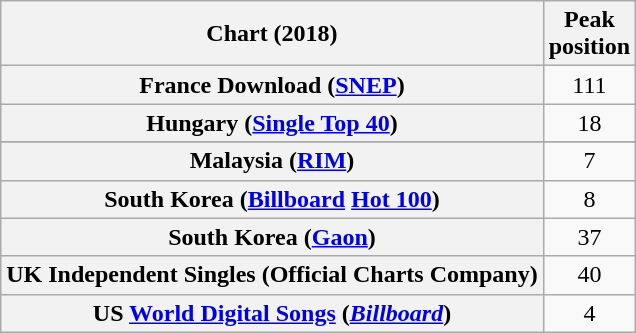<table class="wikitable plainrowheaders sortable" style="text-align:center">
<tr>
<th scope="col">Chart (2018)</th>
<th scope="col">Peak<br>position</th>
</tr>
<tr>
<th scope="row">France Download (<a href='#'>SNEP</a>)</th>
<td>111</td>
</tr>
<tr>
<th scope="row">Hungary (<a href='#'>Single Top 40</a>)</th>
<td>18</td>
</tr>
<tr>
</tr>
<tr>
<th scope="row">Malaysia (<a href='#'>RIM</a>)</th>
<td>7</td>
</tr>
<tr>
<th scope="row">South Korea (<a href='#'>Billboard</a> <a href='#'>Hot 100</a>)</th>
<td>8</td>
</tr>
<tr>
<th scope="row">South Korea (<a href='#'>Gaon</a>)</th>
<td>37</td>
</tr>
<tr>
<th scope="row">UK Independent Singles (Official Charts Company)</th>
<td>40</td>
</tr>
<tr>
<th scope="row">US <a href='#'>World Digital Songs</a> (<em><a href='#'>Billboard</a></em>)</th>
<td>4</td>
</tr>
</table>
